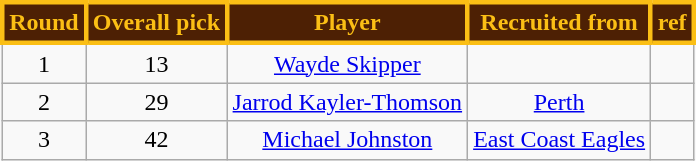<table class="wikitable" style="text-align:center">
<tr>
<th style="background:#4D2004; color:#FBBF15; border: solid #FBBF15">Round</th>
<th style="background:#4D2004; color:#FBBF15; border: solid #FBBF15">Overall pick</th>
<th style="background:#4D2004; color:#FBBF15; border: solid #FBBF15">Player</th>
<th style="background:#4D2004; color:#FBBF15; border: solid #FBBF15">Recruited from</th>
<th style="background:#4D2004; color:#FBBF15; border: solid #FBBF15">ref</th>
</tr>
<tr>
<td>1</td>
<td>13</td>
<td><a href='#'>Wayde Skipper</a></td>
<td></td>
<td></td>
</tr>
<tr>
<td>2</td>
<td>29</td>
<td><a href='#'>Jarrod Kayler-Thomson</a></td>
<td><a href='#'>Perth</a></td>
<td></td>
</tr>
<tr>
<td>3</td>
<td>42</td>
<td><a href='#'>Michael Johnston</a></td>
<td><a href='#'>East Coast Eagles</a></td>
<td></td>
</tr>
</table>
